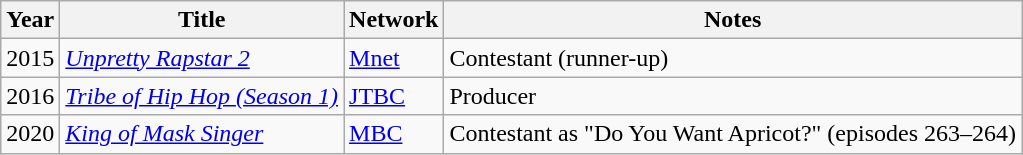<table class="wikitable">
<tr>
<th>Year</th>
<th>Title</th>
<th>Network</th>
<th>Notes</th>
</tr>
<tr>
<td>2015</td>
<td><em><a href='#'>Unpretty Rapstar 2</a></em></td>
<td><a href='#'>Mnet</a></td>
<td>Contestant (runner-up)</td>
</tr>
<tr>
<td>2016</td>
<td><em><a href='#'>Tribe of Hip Hop (Season 1)</a></em></td>
<td><a href='#'>JTBC</a></td>
<td>Producer</td>
</tr>
<tr>
<td>2020</td>
<td><em><a href='#'>King of Mask Singer</a></em></td>
<td><a href='#'>MBC</a></td>
<td>Contestant as "Do You Want Apricot?" (episodes 263–264)</td>
</tr>
</table>
